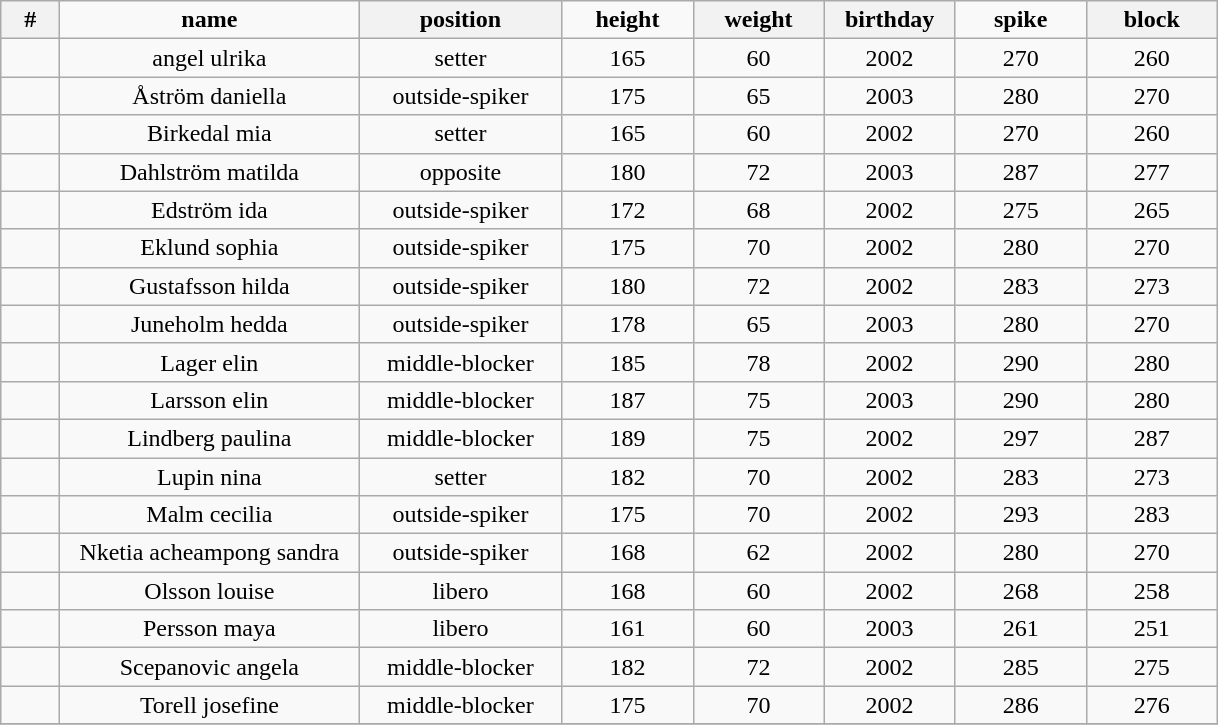<table Class="wikitable sortable" style="text-align:center;">
<tr>
<th Style="width:2em">#</th>
<td style="width:12em"><strong>name</strong></td>
<th Style="width:8em"><strong>position</strong></th>
<td style="width:5em"><strong>height</strong></td>
<th Style="width:5em"><strong>weight</strong></th>
<th Style="width:5em"><strong>birthday</strong></th>
<td style="width:5em"><strong>spike</strong></td>
<th Style="width:5em"><strong>block</strong></th>
</tr>
<tr>
<td></td>
<td>angel ulrika</td>
<td>setter</td>
<td>165</td>
<td>60</td>
<td>2002</td>
<td>270</td>
<td>260</td>
</tr>
<tr>
<td></td>
<td>Åström daniella</td>
<td>outside-spiker</td>
<td>175</td>
<td>65</td>
<td>2003</td>
<td>280</td>
<td>270</td>
</tr>
<tr>
<td></td>
<td>Birkedal mia</td>
<td>setter</td>
<td>165</td>
<td>60</td>
<td>2002</td>
<td>270</td>
<td>260</td>
</tr>
<tr>
<td></td>
<td>Dahlström matilda</td>
<td>opposite</td>
<td>180</td>
<td>72</td>
<td>2003</td>
<td>287</td>
<td>277</td>
</tr>
<tr>
<td></td>
<td>Edström ida</td>
<td>outside-spiker</td>
<td>172</td>
<td>68</td>
<td>2002</td>
<td>275</td>
<td>265</td>
</tr>
<tr>
<td></td>
<td>Eklund sophia</td>
<td>outside-spiker</td>
<td>175</td>
<td>70</td>
<td>2002</td>
<td>280</td>
<td>270</td>
</tr>
<tr>
<td></td>
<td>Gustafsson hilda</td>
<td>outside-spiker</td>
<td>180</td>
<td>72</td>
<td>2002</td>
<td>283</td>
<td>273</td>
</tr>
<tr>
<td></td>
<td>Juneholm hedda</td>
<td>outside-spiker</td>
<td>178</td>
<td>65</td>
<td>2003</td>
<td>280</td>
<td>270</td>
</tr>
<tr>
<td></td>
<td>Lager elin</td>
<td>middle-blocker</td>
<td>185</td>
<td>78</td>
<td>2002</td>
<td>290</td>
<td>280</td>
</tr>
<tr>
<td></td>
<td>Larsson elin</td>
<td>middle-blocker</td>
<td>187</td>
<td>75</td>
<td>2003</td>
<td>290</td>
<td>280</td>
</tr>
<tr>
<td></td>
<td>Lindberg paulina</td>
<td>middle-blocker</td>
<td>189</td>
<td>75</td>
<td>2002</td>
<td>297</td>
<td>287</td>
</tr>
<tr>
<td></td>
<td>Lupin nina</td>
<td>setter</td>
<td>182</td>
<td>70</td>
<td>2002</td>
<td>283</td>
<td>273</td>
</tr>
<tr>
<td></td>
<td>Malm cecilia</td>
<td>outside-spiker</td>
<td>175</td>
<td>70</td>
<td>2002</td>
<td>293</td>
<td>283</td>
</tr>
<tr>
<td></td>
<td>Nketia acheampong sandra</td>
<td>outside-spiker</td>
<td>168</td>
<td>62</td>
<td>2002</td>
<td>280</td>
<td>270</td>
</tr>
<tr>
<td></td>
<td>Olsson louise</td>
<td>libero</td>
<td>168</td>
<td>60</td>
<td>2002</td>
<td>268</td>
<td>258</td>
</tr>
<tr>
<td></td>
<td>Persson maya</td>
<td>libero</td>
<td>161</td>
<td>60</td>
<td>2003</td>
<td>261</td>
<td>251</td>
</tr>
<tr>
<td></td>
<td>Scepanovic angela</td>
<td>middle-blocker</td>
<td>182</td>
<td>72</td>
<td>2002</td>
<td>285</td>
<td>275</td>
</tr>
<tr>
<td></td>
<td>Torell josefine</td>
<td>middle-blocker</td>
<td>175</td>
<td>70</td>
<td>2002</td>
<td>286</td>
<td>276</td>
</tr>
<tr>
</tr>
</table>
